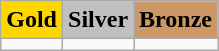<table class="wikitable">
<tr>
<td align=center bgcolor=gold> <strong>Gold</strong></td>
<td align=center bgcolor=silver> <strong>Silver</strong></td>
<td align=center bgcolor=cc9966> <strong>Bronze</strong></td>
</tr>
<tr>
<td></td>
<td></td>
<td></td>
</tr>
</table>
